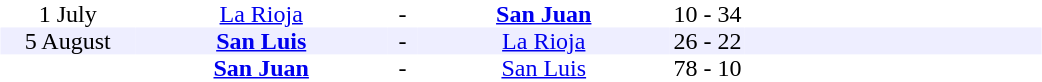<table width=700>
<tr>
<td width=700 valign="top"><br><table border=0 cellspacing=0 cellpadding=0 style="font-size: 100%; border-collapse: collapse;" width=100%>
<tr bgcolor="#CADFF0">
<td style="font-size:100%"; align="center" colspan="6"></td>
</tr>
<tr align=center bgcolor=#FFFFFF>
<td width=90>1 July</td>
<td width=170><a href='#'>La Rioja</a></td>
<td width=20>-</td>
<td width=170><strong><a href='#'>San Juan</a></strong></td>
<td width=50>10 - 34</td>
<td width=200></td>
</tr>
<tr align=center bgcolor=#EEEEFF>
<td width=90>5 August</td>
<td width=170><strong><a href='#'>San Luis</a></strong></td>
<td width=20>-</td>
<td width=170><a href='#'>La Rioja</a></td>
<td width=50>26 - 22</td>
<td width=200></td>
</tr>
<tr align=center bgcolor=#FFFFFF>
<td width=90></td>
<td width=170><strong><a href='#'>San Juan</a></strong></td>
<td width=20>-</td>
<td width=170><a href='#'>San Luis</a></td>
<td width=50>78 - 10</td>
<td width=200></td>
</tr>
</table>
</td>
</tr>
</table>
